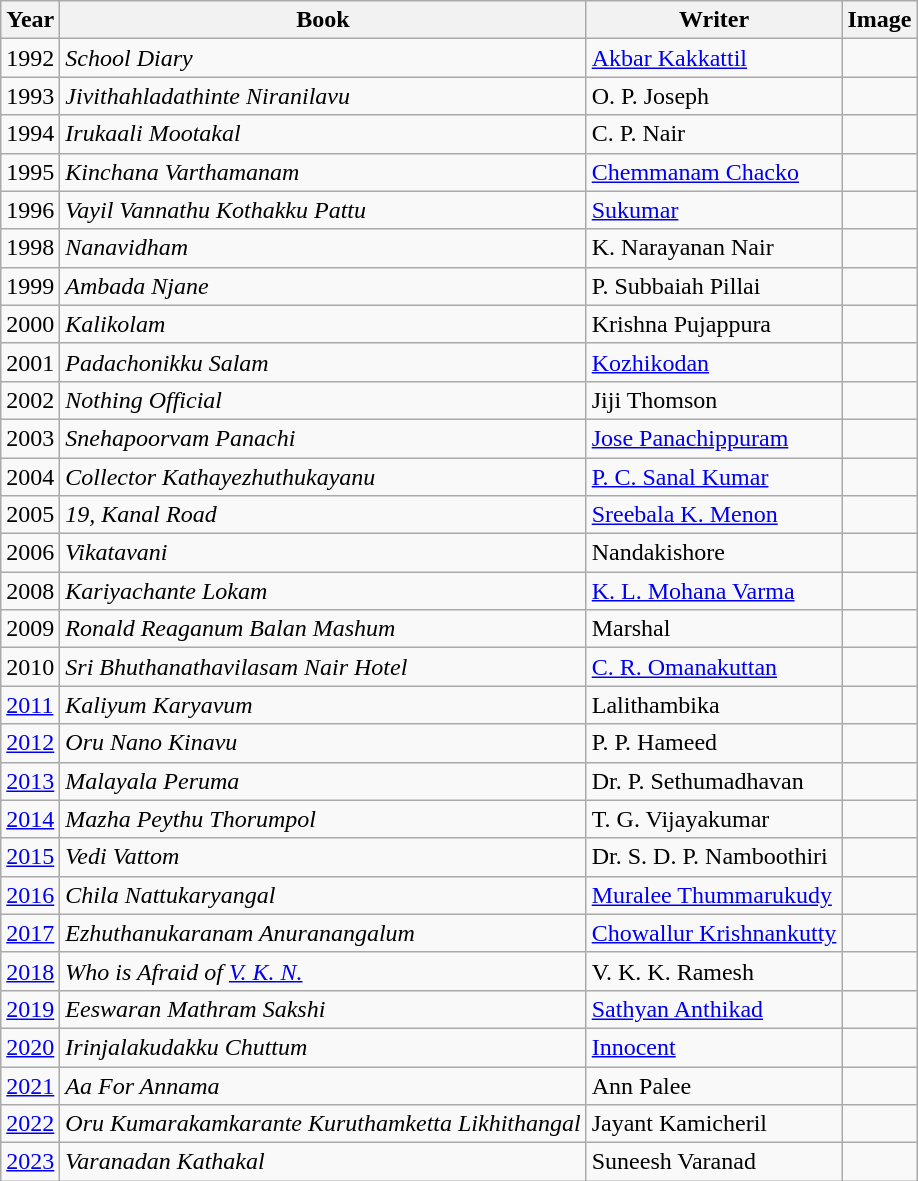<table class="wikitable sortable">
<tr>
<th>Year</th>
<th>Book</th>
<th>Writer</th>
<th>Image</th>
</tr>
<tr>
<td>1992</td>
<td><em>School Diary</em></td>
<td><a href='#'>Akbar Kakkattil</a></td>
<td></td>
</tr>
<tr>
<td>1993</td>
<td><em>Jivithahladathinte Niranilavu</em></td>
<td>O. P. Joseph</td>
<td></td>
</tr>
<tr>
<td>1994</td>
<td><em>Irukaali Mootakal</em></td>
<td>C. P. Nair</td>
<td></td>
</tr>
<tr>
<td>1995</td>
<td><em>Kinchana Varthamanam</em></td>
<td><a href='#'>Chemmanam Chacko</a></td>
<td></td>
</tr>
<tr>
<td>1996</td>
<td><em>Vayil Vannathu Kothakku Pattu</em></td>
<td><a href='#'>Sukumar</a></td>
<td></td>
</tr>
<tr>
<td>1998</td>
<td><em>Nanavidham</em></td>
<td>K. Narayanan Nair</td>
<td></td>
</tr>
<tr>
<td>1999</td>
<td><em>Ambada Njane</em></td>
<td>P. Subbaiah Pillai</td>
<td></td>
</tr>
<tr>
<td>2000</td>
<td><em>Kalikolam</em></td>
<td>Krishna Pujappura</td>
<td></td>
</tr>
<tr>
<td>2001</td>
<td><em>Padachonikku Salam</em></td>
<td><a href='#'>Kozhikodan</a></td>
<td></td>
</tr>
<tr>
<td>2002</td>
<td><em>Nothing Official</em></td>
<td>Jiji Thomson</td>
<td></td>
</tr>
<tr>
<td>2003</td>
<td><em>Snehapoorvam Panachi</em></td>
<td><a href='#'>Jose Panachippuram</a></td>
<td></td>
</tr>
<tr>
<td>2004</td>
<td><em>Collector Kathayezhuthukayanu</em></td>
<td><a href='#'>P. C. Sanal Kumar</a></td>
<td></td>
</tr>
<tr>
<td>2005</td>
<td><em>19, Kanal Road</em></td>
<td><a href='#'>Sreebala K. Menon</a></td>
<td></td>
</tr>
<tr>
<td>2006</td>
<td><em>Vikatavani</em></td>
<td>Nandakishore</td>
<td></td>
</tr>
<tr>
<td>2008</td>
<td><em>Kariyachante Lokam</em></td>
<td><a href='#'>K. L. Mohana Varma</a></td>
<td></td>
</tr>
<tr>
<td>2009</td>
<td><em>Ronald Reaganum Balan Mashum</em></td>
<td>Marshal</td>
<td></td>
</tr>
<tr>
<td>2010</td>
<td><em>Sri Bhuthanathavilasam Nair Hotel</em></td>
<td><a href='#'>C. R. Omanakuttan</a></td>
<td></td>
</tr>
<tr>
<td><a href='#'>2011</a></td>
<td><em>Kaliyum Karyavum</em></td>
<td>Lalithambika</td>
<td></td>
</tr>
<tr>
<td><a href='#'>2012</a></td>
<td><em>Oru Nano Kinavu</em></td>
<td>P. P. Hameed</td>
<td></td>
</tr>
<tr>
<td><a href='#'>2013</a></td>
<td><em>Malayala Peruma</em></td>
<td>Dr. P. Sethumadhavan</td>
<td></td>
</tr>
<tr>
<td><a href='#'>2014</a></td>
<td><em>Mazha Peythu Thorumpol</em></td>
<td>T. G. Vijayakumar</td>
<td></td>
</tr>
<tr>
<td><a href='#'>2015</a></td>
<td><em>Vedi Vattom</em></td>
<td>Dr. S. D. P. Namboothiri</td>
<td></td>
</tr>
<tr>
<td><a href='#'>2016</a></td>
<td><em>Chila Nattukaryangal</em></td>
<td><a href='#'>Muralee Thummarukudy</a></td>
<td></td>
</tr>
<tr>
<td><a href='#'>2017</a></td>
<td><em>Ezhuthanukaranam Anuranangalum</em></td>
<td><a href='#'>Chowallur Krishnankutty</a></td>
<td></td>
</tr>
<tr>
<td><a href='#'>2018</a></td>
<td><em>Who is Afraid of <a href='#'>V. K. N.</a></em></td>
<td>V. K. K. Ramesh</td>
<td></td>
</tr>
<tr>
<td><a href='#'>2019</a></td>
<td><em>Eeswaran Mathram Sakshi</em></td>
<td><a href='#'>Sathyan Anthikad</a></td>
<td></td>
</tr>
<tr>
<td><a href='#'>2020</a></td>
<td><em>Irinjalakudakku Chuttum</em></td>
<td><a href='#'>Innocent</a></td>
<td></td>
</tr>
<tr>
<td><a href='#'>2021</a></td>
<td><em>Aa For Annama</em></td>
<td>Ann Palee</td>
<td></td>
</tr>
<tr>
<td><a href='#'>2022</a></td>
<td><em>Oru Kumarakamkarante Kuruthamketta Likhithangal</em></td>
<td>Jayant Kamicheril</td>
<td></td>
</tr>
<tr>
<td><a href='#'>2023</a></td>
<td><em>Varanadan Kathakal</em></td>
<td>Suneesh Varanad</td>
<td></td>
</tr>
</table>
